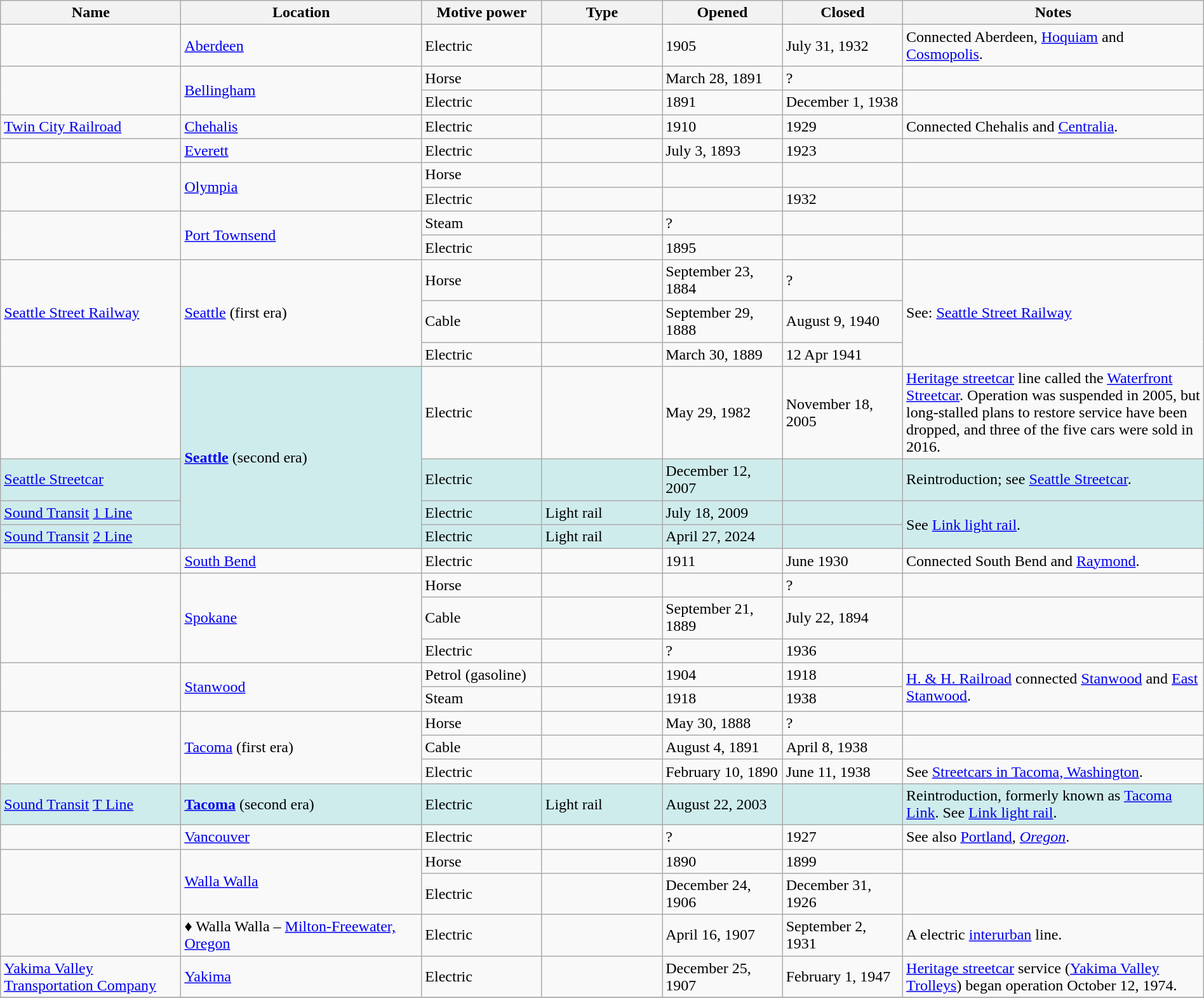<table class="wikitable sortable" width=100%>
<tr>
<th width=15%>Name</th>
<th width=20%>Location</th>
<th width=10%>Motive power</th>
<th width=10%>Type</th>
<th width=10%>Opened</th>
<th width=10%>Closed</th>
<th class="unsortable" width=25%>Notes</th>
</tr>
<tr>
<td> </td>
<td><a href='#'>Aberdeen</a></td>
<td>Electric</td>
<td> </td>
<td>1905</td>
<td>July 31, 1932</td>
<td>Connected Aberdeen, <a href='#'>Hoquiam</a> and <a href='#'>Cosmopolis</a>.</td>
</tr>
<tr>
<td rowspan="2"> </td>
<td rowspan="2"><a href='#'>Bellingham</a></td>
<td>Horse</td>
<td> </td>
<td>March 28, 1891</td>
<td>?</td>
<td> </td>
</tr>
<tr>
<td>Electric</td>
<td> </td>
<td>1891</td>
<td>December 1, 1938</td>
<td> </td>
</tr>
<tr>
<td><a href='#'>Twin City Railroad</a></td>
<td><a href='#'>Chehalis</a></td>
<td>Electric</td>
<td> </td>
<td>1910</td>
<td>1929</td>
<td>Connected Chehalis and <a href='#'>Centralia</a>.</td>
</tr>
<tr>
<td> </td>
<td><a href='#'>Everett</a></td>
<td>Electric</td>
<td> </td>
<td>July 3, 1893</td>
<td>1923</td>
<td> </td>
</tr>
<tr>
<td rowspan="2"> </td>
<td rowspan="2"><a href='#'>Olympia</a></td>
<td>Horse</td>
<td> </td>
<td></td>
<td></td>
<td> </td>
</tr>
<tr>
<td>Electric</td>
<td> </td>
<td></td>
<td>1932</td>
<td> </td>
</tr>
<tr>
<td rowspan="2"> </td>
<td rowspan="2"><a href='#'>Port Townsend</a></td>
<td>Steam</td>
<td> </td>
<td>?</td>
<td></td>
<td> </td>
</tr>
<tr>
<td>Electric</td>
<td> </td>
<td>1895</td>
<td></td>
<td> </td>
</tr>
<tr>
<td rowspan="3"><a href='#'>Seattle Street Railway</a></td>
<td rowspan="3"><a href='#'>Seattle</a> (first era)</td>
<td>Horse</td>
<td> </td>
<td>September 23, 1884</td>
<td>?</td>
<td rowspan="3">See: <a href='#'>Seattle Street Railway</a></td>
</tr>
<tr>
<td>Cable</td>
<td> </td>
<td>September 29, 1888</td>
<td>August 9, 1940</td>
</tr>
<tr>
<td>Electric</td>
<td> </td>
<td>March 30, 1889</td>
<td>12 Apr 1941</td>
</tr>
<tr>
<td> </td>
<td rowspan="4" style="background:#CFECEC"><strong><a href='#'>Seattle</a></strong> (second era)</td>
<td>Electric</td>
<td> </td>
<td>May 29, 1982</td>
<td>November 18, 2005</td>
<td><a href='#'>Heritage streetcar</a> line called the <a href='#'>Waterfront Streetcar</a>. Operation was suspended in 2005, but long-stalled plans to restore service have been dropped, and three of the five cars were sold in 2016.</td>
</tr>
<tr style="background:#CFECEC">
<td><a href='#'>Seattle Streetcar</a></td>
<td>Electric</td>
<td> </td>
<td>December 12, 2007</td>
<td> </td>
<td>Reintroduction; see <a href='#'>Seattle Streetcar</a>.</td>
</tr>
<tr style="background:#CFECEC">
<td><a href='#'>Sound Transit</a> <a href='#'>1 Line</a></td>
<td>Electric</td>
<td>Light rail</td>
<td>July 18, 2009</td>
<td> </td>
<td rowspan="2">See <a href='#'>Link light rail</a>.</td>
</tr>
<tr style="background:#CFECEC">
<td><a href='#'>Sound Transit</a> <a href='#'>2 Line</a></td>
<td>Electric</td>
<td>Light rail</td>
<td>April 27, 2024</td>
<td> </td>
</tr>
<tr>
<td> </td>
<td><a href='#'>South Bend</a></td>
<td>Electric</td>
<td> </td>
<td>1911</td>
<td>June 1930</td>
<td>Connected South Bend and <a href='#'>Raymond</a>.</td>
</tr>
<tr>
<td rowspan="3"> </td>
<td rowspan="3"><a href='#'>Spokane</a></td>
<td>Horse</td>
<td> </td>
<td></td>
<td>?</td>
<td> </td>
</tr>
<tr>
<td>Cable</td>
<td> </td>
<td>September 21, 1889</td>
<td>July 22, 1894</td>
<td> </td>
</tr>
<tr>
<td>Electric</td>
<td> </td>
<td>?</td>
<td>1936</td>
<td> </td>
</tr>
<tr>
<td rowspan="2"> </td>
<td rowspan="2"><a href='#'>Stanwood</a></td>
<td>Petrol (gasoline)</td>
<td> </td>
<td>1904</td>
<td>1918</td>
<td rowspan="2"><a href='#'>H. & H. Railroad</a> connected <a href='#'>Stanwood</a> and <a href='#'>East Stanwood</a>.</td>
</tr>
<tr>
<td>Steam</td>
<td> </td>
<td>1918</td>
<td>1938</td>
</tr>
<tr>
<td rowspan="3"> </td>
<td rowspan="3"><a href='#'>Tacoma</a> (first era)</td>
<td>Horse</td>
<td> </td>
<td>May 30, 1888</td>
<td>?</td>
<td> </td>
</tr>
<tr>
<td>Cable</td>
<td> </td>
<td>August 4, 1891</td>
<td>April 8, 1938</td>
<td> </td>
</tr>
<tr>
<td>Electric</td>
<td> </td>
<td>February 10, 1890</td>
<td>June 11, 1938</td>
<td>See <a href='#'>Streetcars in Tacoma, Washington</a>.</td>
</tr>
<tr style="background:#CFECEC">
<td><a href='#'>Sound Transit</a> <a href='#'>T Line</a></td>
<td><strong><a href='#'>Tacoma</a></strong> (second era)</td>
<td>Electric</td>
<td>Light rail</td>
<td>August 22, 2003</td>
<td> </td>
<td>Reintroduction, formerly known as <a href='#'>Tacoma Link</a>. See <a href='#'>Link light rail</a>.</td>
</tr>
<tr>
<td> </td>
<td><a href='#'>Vancouver</a></td>
<td>Electric</td>
<td> </td>
<td>?</td>
<td>1927</td>
<td>See also <a href='#'>Portland</a>, <em><a href='#'>Oregon</a></em>.</td>
</tr>
<tr>
<td rowspan="2"> </td>
<td rowspan="2"><a href='#'>Walla Walla</a></td>
<td>Horse</td>
<td> </td>
<td>1890</td>
<td>1899</td>
<td> </td>
</tr>
<tr>
<td>Electric</td>
<td> </td>
<td>December 24, 1906</td>
<td>December 31, 1926</td>
<td> </td>
</tr>
<tr>
<td> </td>
<td>♦ Walla Walla – <a href='#'>Milton-Freewater, Oregon</a></td>
<td>Electric</td>
<td> </td>
<td>April 16, 1907</td>
<td>September 2, 1931</td>
<td>A  electric <a href='#'>interurban</a> line.</td>
</tr>
<tr>
<td><a href='#'>Yakima Valley Transportation Company</a></td>
<td><a href='#'>Yakima</a></td>
<td>Electric</td>
<td> </td>
<td>December 25, 1907</td>
<td>February 1, 1947</td>
<td><a href='#'>Heritage streetcar</a> service (<a href='#'>Yakima Valley Trolleys</a>) began operation October 12, 1974.</td>
</tr>
<tr>
</tr>
</table>
